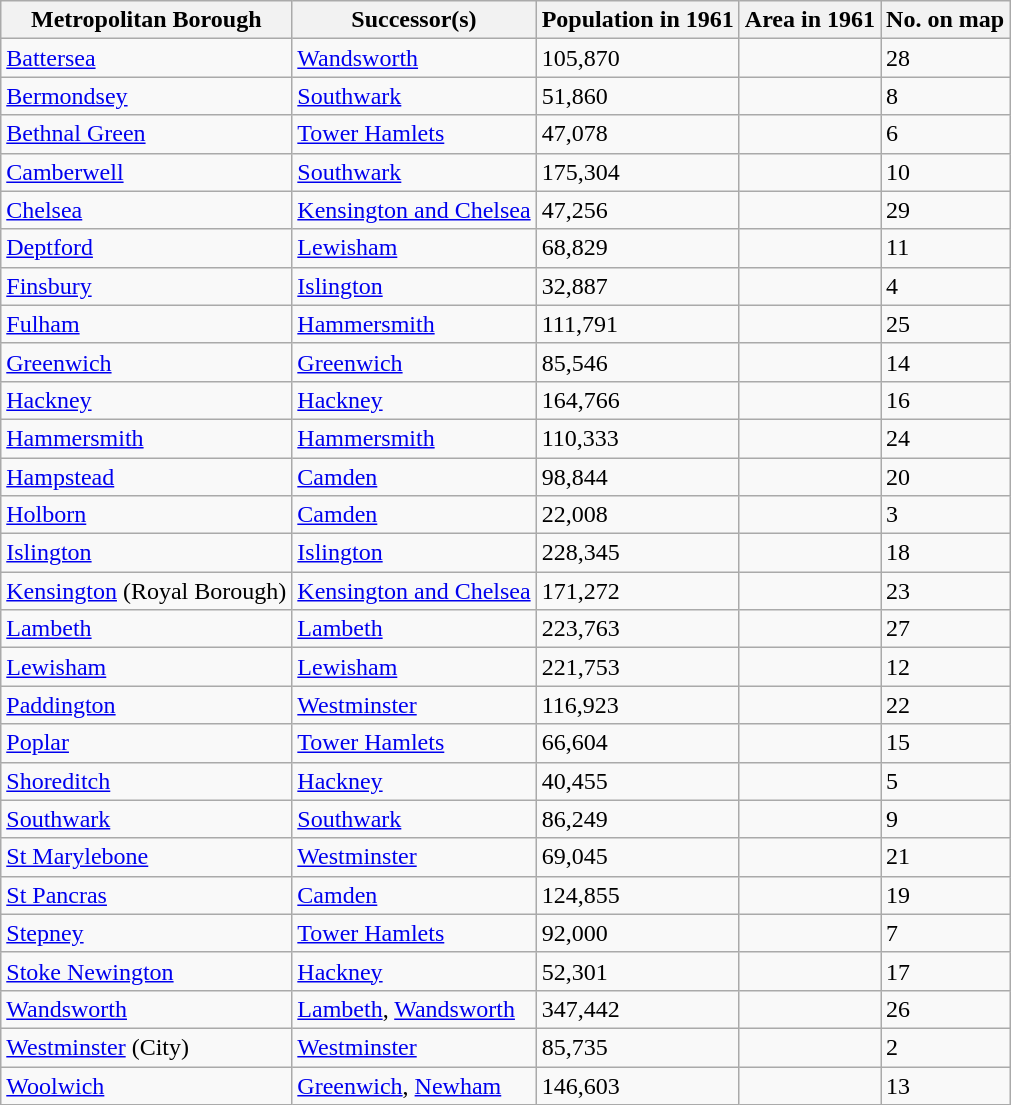<table class="wikitable sortable">
<tr>
<th>Metropolitan Borough</th>
<th>Successor(s)</th>
<th>Population in 1961</th>
<th>Area in 1961</th>
<th>No. on map</th>
</tr>
<tr>
<td><a href='#'>Battersea</a></td>
<td><a href='#'>Wandsworth</a></td>
<td>105,870</td>
<td></td>
<td>28</td>
</tr>
<tr>
<td><a href='#'>Bermondsey</a></td>
<td><a href='#'>Southwark</a></td>
<td>51,860</td>
<td></td>
<td>8</td>
</tr>
<tr>
<td><a href='#'>Bethnal Green</a></td>
<td><a href='#'>Tower Hamlets</a></td>
<td>47,078</td>
<td></td>
<td>6</td>
</tr>
<tr>
<td><a href='#'>Camberwell</a></td>
<td><a href='#'>Southwark</a></td>
<td>175,304</td>
<td></td>
<td>10</td>
</tr>
<tr>
<td><a href='#'>Chelsea</a></td>
<td><a href='#'>Kensington and Chelsea</a></td>
<td>47,256</td>
<td></td>
<td>29</td>
</tr>
<tr>
<td><a href='#'>Deptford</a></td>
<td><a href='#'>Lewisham</a></td>
<td>68,829</td>
<td></td>
<td>11</td>
</tr>
<tr>
<td><a href='#'>Finsbury</a></td>
<td><a href='#'>Islington</a></td>
<td>32,887</td>
<td></td>
<td>4</td>
</tr>
<tr>
<td><a href='#'>Fulham</a></td>
<td><a href='#'>Hammersmith</a></td>
<td>111,791</td>
<td></td>
<td>25</td>
</tr>
<tr>
<td><a href='#'>Greenwich</a></td>
<td><a href='#'>Greenwich</a></td>
<td>85,546</td>
<td></td>
<td>14</td>
</tr>
<tr>
<td><a href='#'>Hackney</a></td>
<td><a href='#'>Hackney</a></td>
<td>164,766</td>
<td></td>
<td>16</td>
</tr>
<tr>
<td><a href='#'>Hammersmith</a></td>
<td><a href='#'>Hammersmith</a></td>
<td>110,333</td>
<td></td>
<td>24</td>
</tr>
<tr>
<td><a href='#'>Hampstead</a></td>
<td><a href='#'>Camden</a></td>
<td>98,844</td>
<td></td>
<td>20</td>
</tr>
<tr>
<td><a href='#'>Holborn</a></td>
<td><a href='#'>Camden</a></td>
<td>22,008</td>
<td></td>
<td>3</td>
</tr>
<tr>
<td><a href='#'>Islington</a></td>
<td><a href='#'>Islington</a></td>
<td>228,345</td>
<td></td>
<td>18</td>
</tr>
<tr>
<td><a href='#'>Kensington</a> (Royal Borough)</td>
<td><a href='#'>Kensington and Chelsea</a></td>
<td>171,272</td>
<td></td>
<td>23</td>
</tr>
<tr>
<td><a href='#'>Lambeth</a></td>
<td><a href='#'>Lambeth</a></td>
<td>223,763</td>
<td></td>
<td>27</td>
</tr>
<tr>
<td><a href='#'>Lewisham</a></td>
<td><a href='#'>Lewisham</a></td>
<td>221,753</td>
<td></td>
<td>12</td>
</tr>
<tr>
<td><a href='#'>Paddington</a></td>
<td><a href='#'>Westminster</a></td>
<td>116,923</td>
<td></td>
<td>22</td>
</tr>
<tr>
<td><a href='#'>Poplar</a></td>
<td><a href='#'>Tower Hamlets</a></td>
<td>66,604</td>
<td></td>
<td>15</td>
</tr>
<tr>
<td><a href='#'>Shoreditch</a></td>
<td><a href='#'>Hackney</a></td>
<td>40,455</td>
<td></td>
<td>5</td>
</tr>
<tr>
<td><a href='#'>Southwark</a></td>
<td><a href='#'>Southwark</a></td>
<td>86,249</td>
<td></td>
<td>9</td>
</tr>
<tr>
<td><a href='#'>St Marylebone</a></td>
<td><a href='#'>Westminster</a></td>
<td>69,045</td>
<td></td>
<td>21</td>
</tr>
<tr>
<td><a href='#'>St Pancras</a></td>
<td><a href='#'>Camden</a></td>
<td>124,855</td>
<td></td>
<td>19</td>
</tr>
<tr>
<td><a href='#'>Stepney</a></td>
<td><a href='#'>Tower Hamlets</a></td>
<td>92,000</td>
<td></td>
<td>7</td>
</tr>
<tr>
<td><a href='#'>Stoke Newington</a></td>
<td><a href='#'>Hackney</a></td>
<td>52,301</td>
<td></td>
<td>17</td>
</tr>
<tr>
<td><a href='#'>Wandsworth</a></td>
<td><a href='#'>Lambeth</a>, <a href='#'>Wandsworth</a></td>
<td>347,442</td>
<td></td>
<td>26</td>
</tr>
<tr>
<td><a href='#'>Westminster</a> (City)</td>
<td><a href='#'>Westminster</a></td>
<td>85,735</td>
<td></td>
<td>2</td>
</tr>
<tr>
<td><a href='#'>Woolwich</a></td>
<td><a href='#'>Greenwich</a>, <a href='#'>Newham</a></td>
<td>146,603</td>
<td></td>
<td>13</td>
</tr>
</table>
